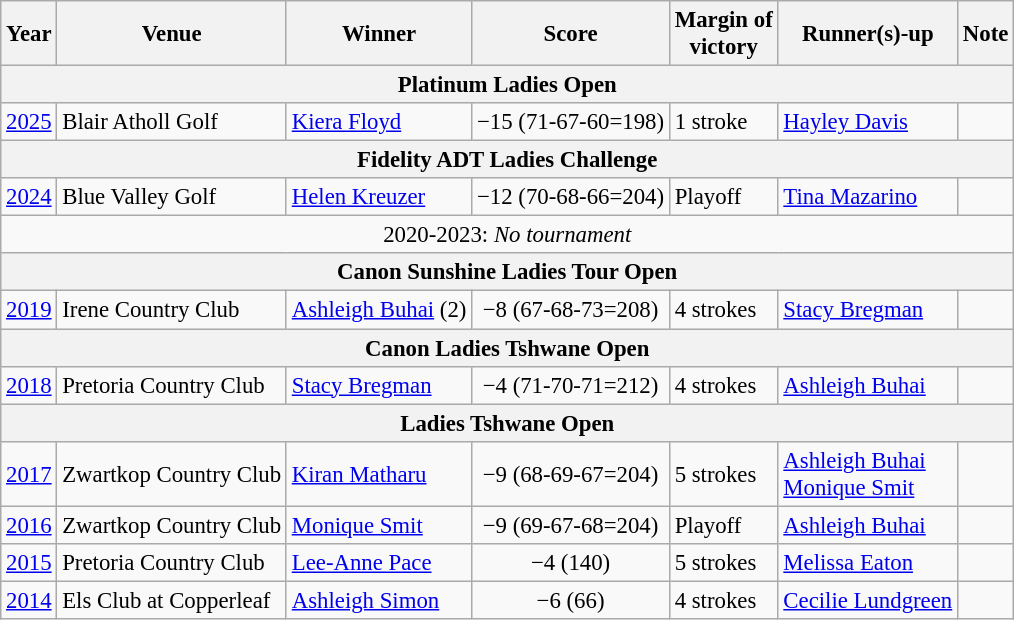<table class=wikitable style="font-size:95%">
<tr>
<th>Year</th>
<th>Venue</th>
<th>Winner</th>
<th>Score</th>
<th>Margin of<br>victory</th>
<th>Runner(s)-up</th>
<th>Note</th>
</tr>
<tr>
<th colspan=7>Platinum Ladies Open</th>
</tr>
<tr>
<td><a href='#'>2025</a></td>
<td>Blair Atholl Golf</td>
<td> <a href='#'>Kiera Floyd</a></td>
<td align=center>−15 (71-67-60=198)</td>
<td>1 stroke</td>
<td> <a href='#'>Hayley Davis</a></td>
<td></td>
</tr>
<tr>
<th colspan=7>Fidelity ADT Ladies Challenge</th>
</tr>
<tr>
<td><a href='#'>2024</a></td>
<td>Blue Valley Golf</td>
<td> <a href='#'>Helen Kreuzer</a></td>
<td align=center>−12 (70-68-66=204)</td>
<td>Playoff</td>
<td> <a href='#'>Tina Mazarino</a></td>
<td></td>
</tr>
<tr>
<td colspan=7 align=center>2020-2023: <em>No tournament</em></td>
</tr>
<tr>
<th colspan=7>Canon Sunshine Ladies Tour Open</th>
</tr>
<tr>
<td><a href='#'>2019</a></td>
<td>Irene Country Club</td>
<td> <a href='#'>Ashleigh Buhai</a> (2)</td>
<td align=center>−8 (67-68-73=208)</td>
<td>4 strokes</td>
<td> <a href='#'>Stacy Bregman</a></td>
<td></td>
</tr>
<tr>
<th colspan=7>Canon Ladies Tshwane Open</th>
</tr>
<tr>
<td><a href='#'>2018</a></td>
<td>Pretoria Country Club</td>
<td> <a href='#'>Stacy Bregman</a></td>
<td align=center>−4 (71-70-71=212)</td>
<td>4 strokes</td>
<td> <a href='#'>Ashleigh Buhai</a></td>
<td></td>
</tr>
<tr>
<th colspan=7>Ladies Tshwane Open</th>
</tr>
<tr>
<td><a href='#'>2017</a></td>
<td>Zwartkop Country Club</td>
<td> <a href='#'>Kiran Matharu</a></td>
<td align=center>−9 (68-69-67=204)</td>
<td>5 strokes</td>
<td> <a href='#'>Ashleigh Buhai</a><br> <a href='#'>Monique Smit</a></td>
<td></td>
</tr>
<tr>
<td><a href='#'>2016</a></td>
<td>Zwartkop Country Club</td>
<td> <a href='#'>Monique Smit</a></td>
<td align=center>−9 (69-67-68=204)</td>
<td>Playoff</td>
<td> <a href='#'>Ashleigh Buhai</a></td>
<td></td>
</tr>
<tr>
<td><a href='#'>2015</a></td>
<td>Pretoria Country Club</td>
<td> <a href='#'>Lee-Anne Pace</a></td>
<td align=center>−4 (140)</td>
<td>5 strokes</td>
<td> <a href='#'>Melissa Eaton</a></td>
<td></td>
</tr>
<tr>
<td><a href='#'>2014</a></td>
<td>Els Club at Copperleaf</td>
<td> <a href='#'>Ashleigh Simon</a></td>
<td align=center>−6 (66)</td>
<td>4 strokes</td>
<td> <a href='#'>Cecilie Lundgreen</a></td>
<td></td>
</tr>
</table>
